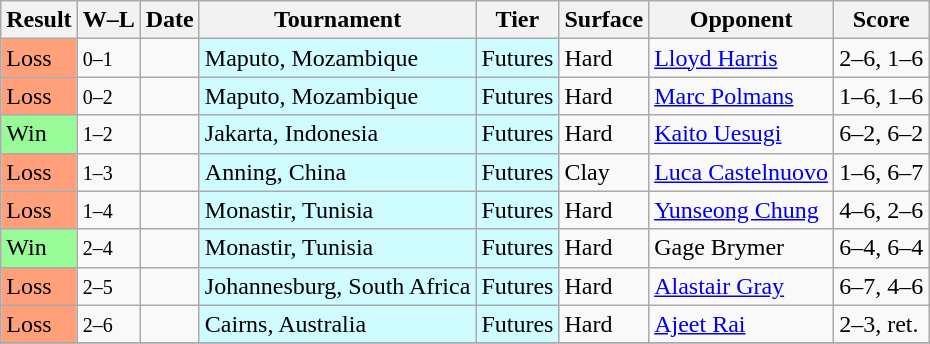<table class="sortable wikitable">
<tr>
<th>Result</th>
<th class="unsortable">W–L</th>
<th>Date</th>
<th>Tournament</th>
<th>Tier</th>
<th>Surface</th>
<th>Opponent</th>
<th class="unsortable">Score</th>
</tr>
<tr>
<td bgcolor=FFA07A>Loss</td>
<td><small>0–1</small></td>
<td></td>
<td bgcolor=cffcff>Maputo, Mozambique</td>
<td bgcolor=cffcff>Futures</td>
<td>Hard</td>
<td> <a href='#'>Lloyd Harris</a></td>
<td>2–6, 1–6</td>
</tr>
<tr>
<td bgcolor=FFA07A>Loss</td>
<td><small>0–2</small></td>
<td></td>
<td bgcolor=cffcff>Maputo, Mozambique</td>
<td bgcolor=cffcff>Futures</td>
<td>Hard</td>
<td> <a href='#'>Marc Polmans</a></td>
<td>1–6, 1–6</td>
</tr>
<tr>
<td bgcolor=98FB98>Win</td>
<td><small>1–2</small></td>
<td></td>
<td bgcolor=cffcff>Jakarta, Indonesia</td>
<td bgcolor=cffcff>Futures</td>
<td>Hard</td>
<td> <a href='#'>Kaito Uesugi</a></td>
<td>6–2, 6–2</td>
</tr>
<tr>
<td bgcolor=FFA07A>Loss</td>
<td><small>1–3</small></td>
<td></td>
<td bgcolor=cffcff>Anning, China</td>
<td bgcolor=cffcff>Futures</td>
<td>Clay</td>
<td> <a href='#'>Luca Castelnuovo</a></td>
<td>1–6, 6–7</td>
</tr>
<tr>
<td bgcolor=FFA07A>Loss</td>
<td><small>1–4</small></td>
<td></td>
<td bgcolor=cffcff>Monastir, Tunisia</td>
<td bgcolor=cffcff>Futures</td>
<td>Hard</td>
<td> <a href='#'>Yunseong Chung</a></td>
<td>4–6, 2–6</td>
</tr>
<tr>
<td bgcolor=98FB98>Win</td>
<td><small>2–4</small></td>
<td></td>
<td bgcolor=cffcff>Monastir, Tunisia</td>
<td bgcolor=cffcff>Futures</td>
<td>Hard</td>
<td> Gage Brymer</td>
<td>6–4, 6–4</td>
</tr>
<tr>
<td bgcolor=FFA07A>Loss</td>
<td><small>2–5</small></td>
<td></td>
<td bgcolor=cffcff>Johannesburg, South Africa</td>
<td bgcolor=cffcff>Futures</td>
<td>Hard</td>
<td> <a href='#'>Alastair Gray</a></td>
<td>6–7, 4–6</td>
</tr>
<tr>
<td bgcolor=FFA07A>Loss</td>
<td><small>2–6</small></td>
<td></td>
<td bgcolor=cffcff>Cairns, Australia</td>
<td bgcolor=cffcff>Futures</td>
<td>Hard</td>
<td> <a href='#'>Ajeet Rai</a></td>
<td>2–3, ret.</td>
</tr>
<tr>
</tr>
</table>
